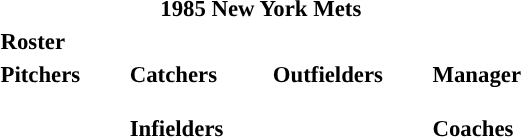<table class="toccolours" style="font-size: 95%;">
<tr>
<th colspan="10">1985 New York Mets</th>
</tr>
<tr>
<td colspan="10"><strong>Roster</strong></td>
</tr>
<tr>
<td valign="top"><strong>Pitchers</strong><br>















</td>
<td width="25px"></td>
<td valign="top"><strong>Catchers</strong><br>

<br><strong>Infielders</strong>







</td>
<td width="25px"></td>
<td valign="top"><strong>Outfielders</strong><br>








</td>
<td width="25px"></td>
<td valign="top"><strong>Manager</strong><br><br><strong>Coaches</strong>




</td>
</tr>
</table>
